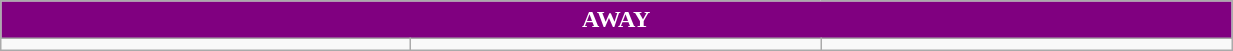<table class="wikitable collapsible collapsed" style="width:65%">
<tr>
<th colspan=6 ! style="color:white; background:purple">AWAY</th>
</tr>
<tr>
<td></td>
<td></td>
<td></td>
</tr>
</table>
